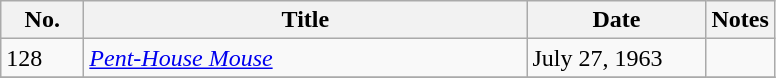<table class="wikitable">
<tr>
<th style="width:3em">No.</th>
<th style="width:18em">Title</th>
<th style="width:7em">Date</th>
<th>Notes</th>
</tr>
<tr>
<td>128</td>
<td><em><a href='#'>Pent-House Mouse</a></em></td>
<td>July 27, 1963</td>
<td></td>
</tr>
<tr>
</tr>
</table>
